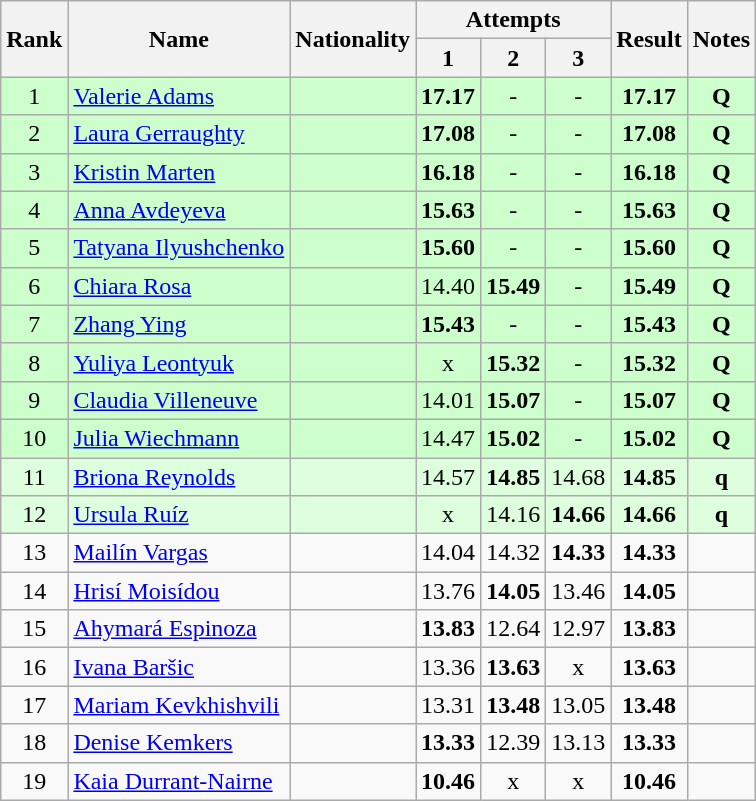<table class="wikitable sortable" style="text-align:center">
<tr>
<th rowspan=2>Rank</th>
<th rowspan=2>Name</th>
<th rowspan=2>Nationality</th>
<th colspan=3>Attempts</th>
<th rowspan=2>Result</th>
<th rowspan=2>Notes</th>
</tr>
<tr>
<th>1</th>
<th>2</th>
<th>3</th>
</tr>
<tr bgcolor=ccffcc>
<td>1</td>
<td align=left><a href='#'>Valerie Adams</a></td>
<td align=left></td>
<td><strong>17.17</strong></td>
<td>-</td>
<td>-</td>
<td><strong>17.17</strong></td>
<td><strong>Q</strong></td>
</tr>
<tr bgcolor=ccffcc>
<td>2</td>
<td align=left><a href='#'>Laura Gerraughty</a></td>
<td align=left></td>
<td><strong>17.08</strong></td>
<td>-</td>
<td>-</td>
<td><strong>17.08</strong></td>
<td><strong>Q</strong></td>
</tr>
<tr bgcolor=ccffcc>
<td>3</td>
<td align=left><a href='#'>Kristin Marten</a></td>
<td align=left></td>
<td><strong>16.18</strong></td>
<td>-</td>
<td>-</td>
<td><strong>16.18</strong></td>
<td><strong>Q</strong></td>
</tr>
<tr bgcolor=ccffcc>
<td>4</td>
<td align=left><a href='#'>Anna Avdeyeva</a></td>
<td align=left></td>
<td><strong>15.63</strong></td>
<td>-</td>
<td>-</td>
<td><strong>15.63</strong></td>
<td><strong>Q</strong></td>
</tr>
<tr bgcolor=ccffcc>
<td>5</td>
<td align=left><a href='#'>Tatyana Ilyushchenko</a></td>
<td align=left></td>
<td><strong>15.60</strong></td>
<td>-</td>
<td>-</td>
<td><strong>15.60</strong></td>
<td><strong>Q</strong></td>
</tr>
<tr bgcolor=ccffcc>
<td>6</td>
<td align=left><a href='#'>Chiara Rosa</a></td>
<td align=left></td>
<td>14.40</td>
<td><strong>15.49</strong></td>
<td>-</td>
<td><strong>15.49</strong></td>
<td><strong>Q</strong></td>
</tr>
<tr bgcolor=ccffcc>
<td>7</td>
<td align=left><a href='#'>Zhang Ying</a></td>
<td align=left></td>
<td><strong>15.43</strong></td>
<td>-</td>
<td>-</td>
<td><strong>15.43</strong></td>
<td><strong>Q</strong></td>
</tr>
<tr bgcolor=ccffcc>
<td>8</td>
<td align=left><a href='#'>Yuliya Leontyuk</a></td>
<td align=left></td>
<td>x</td>
<td><strong>15.32</strong></td>
<td>-</td>
<td><strong>15.32</strong></td>
<td><strong>Q</strong></td>
</tr>
<tr bgcolor=ccffcc>
<td>9</td>
<td align=left><a href='#'>Claudia Villeneuve</a></td>
<td align=left></td>
<td>14.01</td>
<td><strong>15.07</strong></td>
<td>-</td>
<td><strong>15.07</strong></td>
<td><strong>Q</strong></td>
</tr>
<tr bgcolor=ccffcc>
<td>10</td>
<td align=left><a href='#'>Julia Wiechmann</a></td>
<td align=left></td>
<td>14.47</td>
<td><strong>15.02</strong></td>
<td>-</td>
<td><strong>15.02</strong></td>
<td><strong>Q</strong></td>
</tr>
<tr bgcolor=ddffdd>
<td>11</td>
<td align=left><a href='#'>Briona Reynolds</a></td>
<td align=left></td>
<td>14.57</td>
<td><strong>14.85</strong></td>
<td>14.68</td>
<td><strong>14.85</strong></td>
<td><strong>q</strong></td>
</tr>
<tr bgcolor=ddffdd>
<td>12</td>
<td align=left><a href='#'>Ursula Ruíz</a></td>
<td align=left></td>
<td>x</td>
<td>14.16</td>
<td><strong>14.66</strong></td>
<td><strong>14.66</strong></td>
<td><strong>q</strong></td>
</tr>
<tr>
<td>13</td>
<td align=left><a href='#'>Mailín Vargas</a></td>
<td align=left></td>
<td>14.04</td>
<td>14.32</td>
<td><strong>14.33</strong></td>
<td><strong>14.33</strong></td>
<td></td>
</tr>
<tr>
<td>14</td>
<td align=left><a href='#'>Hrisí Moisídou</a></td>
<td align=left></td>
<td>13.76</td>
<td><strong>14.05</strong></td>
<td>13.46</td>
<td><strong>14.05</strong></td>
<td></td>
</tr>
<tr>
<td>15</td>
<td align=left><a href='#'>Ahymará Espinoza</a></td>
<td align=left></td>
<td><strong>13.83</strong></td>
<td>12.64</td>
<td>12.97</td>
<td><strong>13.83</strong></td>
<td></td>
</tr>
<tr>
<td>16</td>
<td align=left><a href='#'>Ivana Baršic</a></td>
<td align=left></td>
<td>13.36</td>
<td><strong>13.63</strong></td>
<td>x</td>
<td><strong>13.63</strong></td>
<td></td>
</tr>
<tr>
<td>17</td>
<td align=left><a href='#'>Mariam Kevkhishvili</a></td>
<td align=left></td>
<td>13.31</td>
<td><strong>13.48</strong></td>
<td>13.05</td>
<td><strong>13.48</strong></td>
<td></td>
</tr>
<tr>
<td>18</td>
<td align=left><a href='#'>Denise Kemkers</a></td>
<td align=left></td>
<td><strong>13.33</strong></td>
<td>12.39</td>
<td>13.13</td>
<td><strong>13.33</strong></td>
<td></td>
</tr>
<tr>
<td>19</td>
<td align=left><a href='#'>Kaia Durrant-Nairne</a></td>
<td align=left></td>
<td><strong>10.46</strong></td>
<td>x</td>
<td>x</td>
<td><strong>10.46</strong></td>
<td></td>
</tr>
</table>
